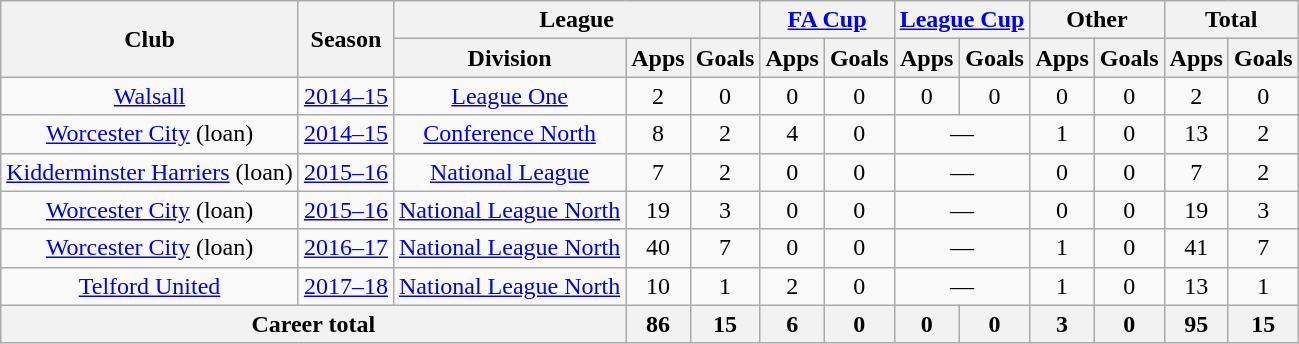<table class="wikitable" style="text-align:center">
<tr>
<th rowspan="2">Club</th>
<th rowspan="2">Season</th>
<th colspan="3">League</th>
<th colspan="2"><a href='#'>FA Cup</a></th>
<th colspan="2"><a href='#'>League Cup</a></th>
<th colspan="2">Other</th>
<th colspan="2">Total</th>
</tr>
<tr>
<th>Division</th>
<th>Apps</th>
<th>Goals</th>
<th>Apps</th>
<th>Goals</th>
<th>Apps</th>
<th>Goals</th>
<th>Apps</th>
<th>Goals</th>
<th>Apps</th>
<th>Goals</th>
</tr>
<tr>
<td><a href='#'>Walsall</a></td>
<td><a href='#'>2014–15</a></td>
<td><a href='#'>League One</a></td>
<td>2</td>
<td>0</td>
<td>0</td>
<td>0</td>
<td>0</td>
<td>0</td>
<td>0</td>
<td>0</td>
<td>2</td>
<td>0</td>
</tr>
<tr>
<td><a href='#'>Worcester City</a> (loan)</td>
<td><a href='#'>2014–15</a></td>
<td><a href='#'>Conference North</a></td>
<td>8</td>
<td>2</td>
<td>4</td>
<td>0</td>
<td colspan="2">—</td>
<td>1</td>
<td>0</td>
<td>13</td>
<td>2</td>
</tr>
<tr>
<td><a href='#'>Kidderminster Harriers</a> (loan)</td>
<td><a href='#'>2015–16</a></td>
<td><a href='#'>National League</a></td>
<td>7</td>
<td>2</td>
<td>0</td>
<td>0</td>
<td colspan="2">—</td>
<td>0</td>
<td>0</td>
<td>7</td>
<td>2</td>
</tr>
<tr>
<td><a href='#'>Worcester City</a> (loan)</td>
<td><a href='#'>2015–16</a></td>
<td><a href='#'>National League North</a></td>
<td>19</td>
<td>3</td>
<td>0</td>
<td>0</td>
<td colspan="2">—</td>
<td>0</td>
<td>0</td>
<td>19</td>
<td>3</td>
</tr>
<tr>
<td><a href='#'>Worcester City</a> (loan)</td>
<td><a href='#'>2016–17</a></td>
<td><a href='#'>National League North</a></td>
<td>40</td>
<td>7</td>
<td>0</td>
<td>0</td>
<td colspan="2">—</td>
<td>1</td>
<td>0</td>
<td>41</td>
<td>7</td>
</tr>
<tr>
<td><a href='#'>Telford United</a></td>
<td><a href='#'>2017–18</a></td>
<td><a href='#'>National League North</a></td>
<td>10</td>
<td>1</td>
<td>2</td>
<td>0</td>
<td colspan="2">—</td>
<td>1</td>
<td>0</td>
<td>13</td>
<td>1</td>
</tr>
<tr>
<th colspan="3">Career total</th>
<th>86</th>
<th>15</th>
<th>6</th>
<th>0</th>
<th>0</th>
<th>0</th>
<th>3</th>
<th>0</th>
<th>95</th>
<th>15</th>
</tr>
</table>
